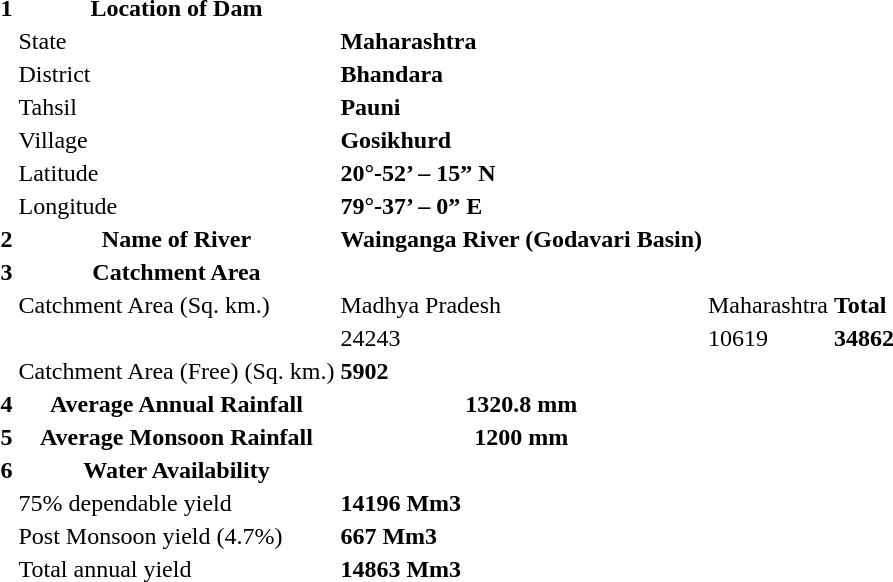<table class="Salient Features of Gosikhurd Project ">
<tr>
<th><strong>1</strong></th>
<th><strong>Location of Dam</strong></th>
<th></th>
</tr>
<tr>
<td></td>
<td>State</td>
<td><strong>Maharashtra</strong></td>
</tr>
<tr>
<td></td>
<td>District</td>
<td><strong>Bhandara</strong></td>
</tr>
<tr>
<td></td>
<td>Tahsil</td>
<td><strong>Pauni</strong></td>
</tr>
<tr>
<td></td>
<td>Village</td>
<td><strong>Gosikhurd</strong></td>
</tr>
<tr>
<td></td>
<td>Latitude</td>
<td><strong>20°-52’ – 15” N</strong></td>
</tr>
<tr>
<td></td>
<td>Longitude</td>
<td><strong>79°-37’ – 0” E</strong></td>
</tr>
<tr>
<th><strong>2</strong></th>
<th><strong>Name of River</strong></th>
<th><strong>Wainganga River (Godavari Basin)</strong></th>
<th></th>
</tr>
<tr>
<th><strong>3</strong></th>
<th><strong>Catchment Area</strong></th>
<th></th>
</tr>
<tr>
<td></td>
<td>Catchment Area (Sq. km.)</td>
<td>Madhya Pradesh</td>
<td>Maharashtra</td>
<td><strong>Total</strong></td>
<td></td>
</tr>
<tr>
<td></td>
<td></td>
<td>24243</td>
<td>10619</td>
<td><strong>34862</strong></td>
</tr>
<tr>
<td></td>
<td>Catchment Area (Free) (Sq. km.)</td>
<td><strong>5902</strong></td>
</tr>
<tr>
<th><strong>4</strong></th>
<th><strong>Average Annual Rainfall</strong></th>
<th><strong>1320.8 mm</strong></th>
<th></th>
</tr>
<tr>
<th><strong>5</strong></th>
<th><strong>Average Monsoon Rainfall</strong></th>
<th><strong>1200 mm</strong></th>
<th></th>
</tr>
<tr>
<th><strong>6</strong></th>
<th><strong>Water Availability</strong></th>
<th></th>
</tr>
<tr>
<td></td>
<td>75% dependable yield</td>
<td><strong>14196 Mm3</strong></td>
</tr>
<tr>
<td></td>
<td>Post Monsoon yield (4.7%)</td>
<td><strong>667 Mm3</strong></td>
</tr>
<tr>
<td></td>
<td>Total annual yield</td>
<td><strong>14863 Mm3</strong></td>
</tr>
</table>
